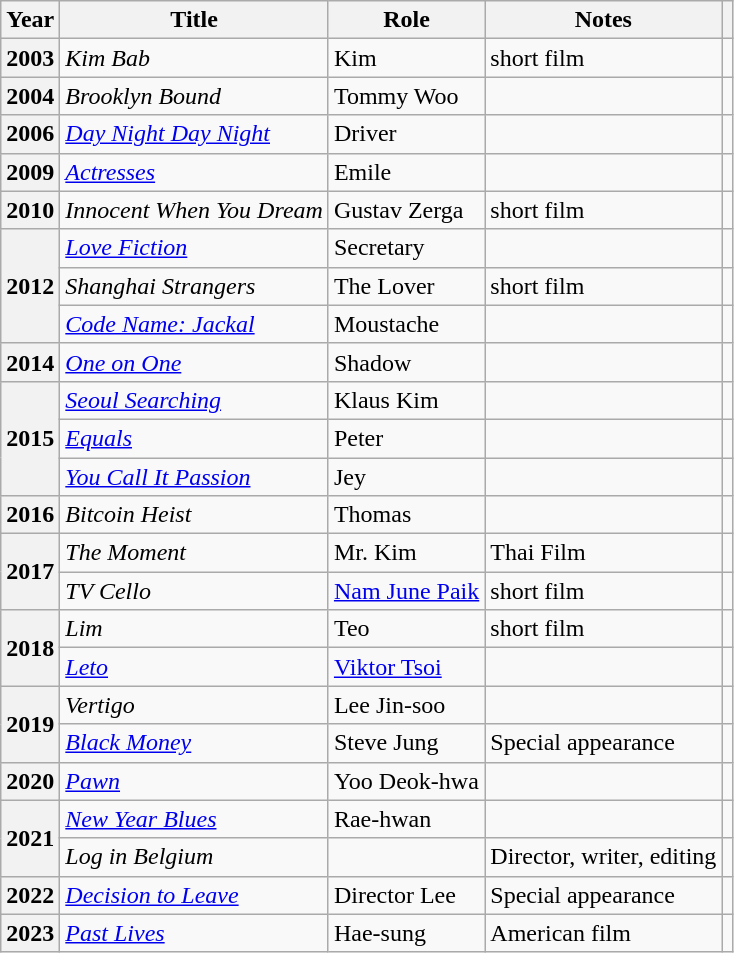<table class="wikitable plainrowheaders sortable">
<tr>
<th scope="col">Year</th>
<th scope="col">Title</th>
<th scope="col">Role</th>
<th scope="col">Notes</th>
<th scope="col" class="unsortable"></th>
</tr>
<tr>
<th scope="row">2003</th>
<td><em>Kim Bab</em></td>
<td>Kim</td>
<td>short film</td>
<td style="text-align:center"></td>
</tr>
<tr>
<th scope="row">2004</th>
<td><em>Brooklyn Bound</em></td>
<td>Tommy Woo</td>
<td></td>
<td style="text-align:center"></td>
</tr>
<tr>
<th scope="row">2006</th>
<td><em><a href='#'>Day Night Day Night</a></em></td>
<td>Driver</td>
<td></td>
<td style="text-align:center"></td>
</tr>
<tr>
<th scope="row">2009</th>
<td><em><a href='#'>Actresses</a></em></td>
<td>Emile</td>
<td></td>
<td style="text-align:center"></td>
</tr>
<tr>
<th scope="row">2010</th>
<td><em>Innocent When You Dream</em></td>
<td>Gustav Zerga</td>
<td>short film</td>
<td style="text-align:center"></td>
</tr>
<tr>
<th scope="row" rowspan="3">2012</th>
<td><em><a href='#'>Love Fiction</a></em></td>
<td>Secretary</td>
<td></td>
<td style="text-align:center"></td>
</tr>
<tr>
<td><em>Shanghai Strangers</em></td>
<td>The Lover</td>
<td>short film</td>
<td></td>
</tr>
<tr>
<td><em><a href='#'>Code Name: Jackal</a></em></td>
<td>Moustache</td>
<td></td>
<td style="text-align:center"></td>
</tr>
<tr>
<th scope="row">2014</th>
<td><em><a href='#'>One on One</a></em></td>
<td>Shadow</td>
<td></td>
<td style="text-align:center"></td>
</tr>
<tr>
<th scope="row" rowspan="3">2015</th>
<td><em><a href='#'>Seoul Searching</a></em></td>
<td>Klaus Kim</td>
<td></td>
<td style="text-align:center"></td>
</tr>
<tr>
<td><em><a href='#'>Equals</a></em></td>
<td>Peter</td>
<td></td>
<td style="text-align:center"></td>
</tr>
<tr>
<td><em><a href='#'>You Call It Passion</a></em></td>
<td>Jey</td>
<td></td>
<td style="text-align:center"></td>
</tr>
<tr>
<th scope="row">2016</th>
<td><em>Bitcoin Heist</em></td>
<td>Thomas</td>
<td></td>
<td style="text-align:center"></td>
</tr>
<tr>
<th scope="row" rowspan="2">2017</th>
<td><em>The Moment</em></td>
<td>Mr. Kim</td>
<td>Thai Film</td>
<td style="text-align:center"></td>
</tr>
<tr>
<td><em>TV Cello</em></td>
<td><a href='#'>Nam June Paik</a></td>
<td>short film</td>
<td style="text-align:center"></td>
</tr>
<tr>
<th scope="row"  rowspan="2">2018</th>
<td><em>Lim</em></td>
<td>Teo</td>
<td>short film</td>
<td style="text-align:center"></td>
</tr>
<tr>
<td><em><a href='#'>Leto</a></em></td>
<td><a href='#'>Viktor Tsoi</a></td>
<td></td>
<td style="text-align:center"></td>
</tr>
<tr>
<th scope="row"  rowspan="2">2019</th>
<td><em>Vertigo</em></td>
<td>Lee Jin-soo</td>
<td></td>
<td style="text-align:center"></td>
</tr>
<tr>
<td><em><a href='#'>Black Money</a></em></td>
<td>Steve Jung</td>
<td>Special appearance</td>
<td style="text-align:center"></td>
</tr>
<tr>
<th scope="row">2020</th>
<td><em><a href='#'>Pawn</a></em></td>
<td>Yoo Deok-hwa</td>
<td></td>
<td style="text-align:center"></td>
</tr>
<tr>
<th scope="row" rowspan="2">2021</th>
<td><em><a href='#'>New Year Blues</a></em></td>
<td>Rae-hwan</td>
<td></td>
<td style="text-align:center"></td>
</tr>
<tr>
<td><em>Log in Belgium</em></td>
<td></td>
<td>Director, writer, editing</td>
<td style="text-align:center"></td>
</tr>
<tr>
<th scope="row">2022</th>
<td><em><a href='#'>Decision to Leave</a></em></td>
<td>Director Lee</td>
<td>Special appearance</td>
<td style="text-align:center"></td>
</tr>
<tr>
<th scope="row">2023</th>
<td><em><a href='#'>Past Lives</a></em></td>
<td>Hae-sung</td>
<td>American film</td>
<td style="text-align:center"></td>
</tr>
</table>
